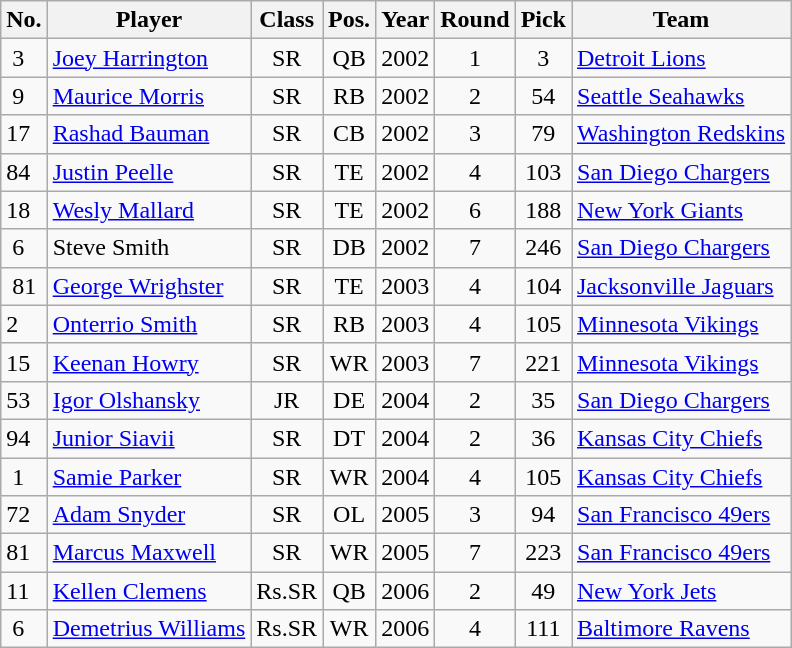<table class="wikitable sortable">
<tr>
<th>No.</th>
<th>Player</th>
<th>Class</th>
<th>Pos.</th>
<th>Year</th>
<th>Round</th>
<th>Pick</th>
<th>Team</th>
</tr>
<tr>
<td> 3</td>
<td><a href='#'>Joey Harrington</a></td>
<td align=center>SR</td>
<td align=center>QB</td>
<td align=center>2002</td>
<td align=center>1</td>
<td align=center>3</td>
<td><a href='#'>Detroit Lions</a></td>
</tr>
<tr>
<td> 9</td>
<td><a href='#'>Maurice Morris</a></td>
<td align=center>SR</td>
<td align=center>RB</td>
<td align=center>2002</td>
<td align=center>2</td>
<td align=center>54</td>
<td><a href='#'>Seattle Seahawks</a></td>
</tr>
<tr>
<td>17</td>
<td><a href='#'>Rashad Bauman</a></td>
<td align=center>SR</td>
<td align=center>CB</td>
<td align=center>2002</td>
<td align=center>3</td>
<td align=center>79</td>
<td><a href='#'>Washington Redskins</a></td>
</tr>
<tr>
<td>84</td>
<td><a href='#'>Justin Peelle</a></td>
<td align=center>SR</td>
<td align=center>TE</td>
<td align=center>2002</td>
<td align=center>4</td>
<td align=center>103</td>
<td><a href='#'>San Diego Chargers</a></td>
</tr>
<tr>
<td>18</td>
<td><a href='#'>Wesly Mallard</a></td>
<td align=center>SR</td>
<td align=center>TE</td>
<td align=center>2002</td>
<td align=center>6</td>
<td align=center>188</td>
<td><a href='#'>New York Giants</a></td>
</tr>
<tr>
<td> 6</td>
<td>Steve Smith</td>
<td align=center>SR</td>
<td align=center>DB</td>
<td align=center>2002</td>
<td align=center>7</td>
<td align=center>246</td>
<td><a href='#'>San Diego Chargers</a></td>
</tr>
<tr>
<td> 81</td>
<td><a href='#'>George Wrighster</a></td>
<td align=center>SR</td>
<td align=center>TE</td>
<td align=center>2003</td>
<td align=center>4</td>
<td align=center>104</td>
<td><a href='#'>Jacksonville Jaguars</a></td>
</tr>
<tr>
<td>2</td>
<td><a href='#'>Onterrio Smith</a></td>
<td align=center>SR</td>
<td align=center>RB</td>
<td align=center>2003</td>
<td align=center>4</td>
<td align=center>105</td>
<td><a href='#'>Minnesota Vikings</a></td>
</tr>
<tr>
<td>15</td>
<td><a href='#'>Keenan Howry</a></td>
<td align=center>SR</td>
<td align=center>WR</td>
<td align=center>2003</td>
<td align=center>7</td>
<td align=center>221</td>
<td><a href='#'>Minnesota Vikings</a></td>
</tr>
<tr>
<td>53</td>
<td><a href='#'>Igor Olshansky</a></td>
<td align=center>JR</td>
<td align=center>DE</td>
<td align=center>2004</td>
<td align=center>2</td>
<td align=center>35</td>
<td><a href='#'>San Diego Chargers</a></td>
</tr>
<tr>
<td>94</td>
<td><a href='#'>Junior Siavii</a></td>
<td align=center>SR</td>
<td align=center>DT</td>
<td align=center>2004</td>
<td align=center>2</td>
<td align=center>36</td>
<td><a href='#'>Kansas City Chiefs</a></td>
</tr>
<tr>
<td> 1</td>
<td><a href='#'>Samie Parker</a></td>
<td align=center>SR</td>
<td align=center>WR</td>
<td align=center>2004</td>
<td align=center>4</td>
<td align=center>105</td>
<td><a href='#'>Kansas City Chiefs</a></td>
</tr>
<tr>
<td>72</td>
<td><a href='#'>Adam Snyder</a></td>
<td align=center>SR</td>
<td align=center>OL</td>
<td align=center>2005</td>
<td align=center>3</td>
<td align=center>94</td>
<td><a href='#'>San Francisco 49ers</a></td>
</tr>
<tr>
<td>81</td>
<td><a href='#'>Marcus Maxwell</a></td>
<td align=center>SR</td>
<td align=center>WR</td>
<td align=center>2005</td>
<td align=center>7</td>
<td align=center>223</td>
<td><a href='#'>San Francisco 49ers</a></td>
</tr>
<tr>
<td>11</td>
<td><a href='#'>Kellen Clemens</a></td>
<td align=center>Rs.SR</td>
<td align=center>QB</td>
<td align=center>2006</td>
<td align=center>2</td>
<td align=center>49</td>
<td><a href='#'>New York Jets</a></td>
</tr>
<tr>
<td> 6</td>
<td><a href='#'>Demetrius Williams</a></td>
<td align=center>Rs.SR</td>
<td align=center>WR</td>
<td align=center>2006</td>
<td align=center>4</td>
<td align=center>111</td>
<td><a href='#'>Baltimore Ravens</a></td>
</tr>
</table>
